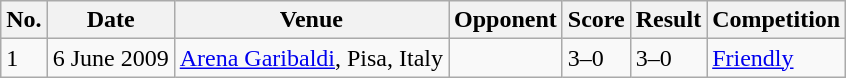<table class="wikitable">
<tr>
<th>No.</th>
<th>Date</th>
<th>Venue</th>
<th>Opponent</th>
<th>Score</th>
<th>Result</th>
<th>Competition</th>
</tr>
<tr>
<td>1</td>
<td>6 June 2009</td>
<td><a href='#'>Arena Garibaldi</a>, Pisa, Italy</td>
<td></td>
<td>3–0</td>
<td>3–0</td>
<td><a href='#'>Friendly</a></td>
</tr>
</table>
